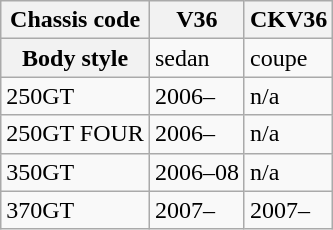<table class="wikitable">
<tr>
<th>Chassis code</th>
<th>V36</th>
<th>CKV36</th>
</tr>
<tr>
<th>Body style</th>
<td>sedan</td>
<td>coupe</td>
</tr>
<tr>
<td>250GT</td>
<td>2006–</td>
<td>n/a</td>
</tr>
<tr>
<td>250GT FOUR</td>
<td>2006–</td>
<td>n/a</td>
</tr>
<tr>
<td>350GT</td>
<td>2006–08</td>
<td>n/a</td>
</tr>
<tr>
<td>370GT</td>
<td>2007–</td>
<td>2007–</td>
</tr>
</table>
